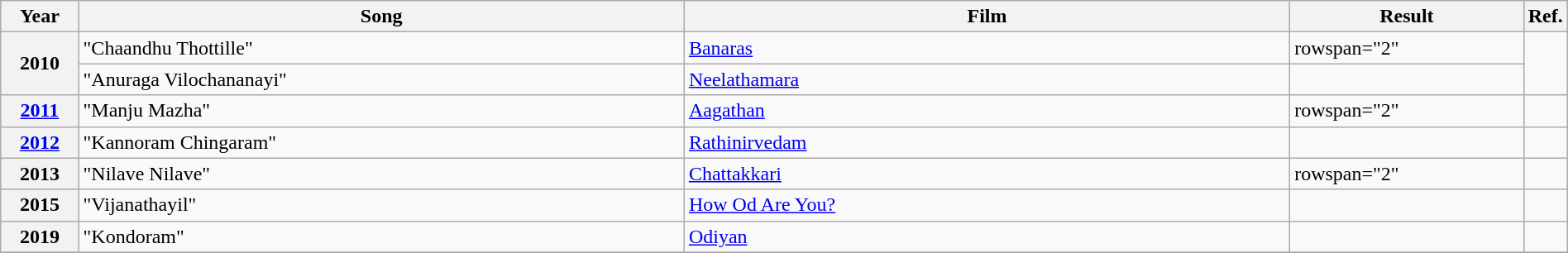<table class="wikitable plainrowheaders" width="100%" textcolor:#000;">
<tr>
<th scope="col" width=5%><strong>Year</strong></th>
<th scope="col" width=39%><strong>Song</strong></th>
<th scope="col" width=39%><strong>Film</strong></th>
<th scope="col" width=15%><strong>Result</strong></th>
<th scope="col" width=2%><strong>Ref.</strong></th>
</tr>
<tr>
<th scope="row" rowspan="2">2010</th>
<td>"Chaandhu Thottille"</td>
<td><a href='#'>Banaras</a></td>
<td>rowspan="2" </td>
<td rowspan="2"></td>
</tr>
<tr>
<td>"Anuraga Vilochananayi"</td>
<td><a href='#'>Neelathamara</a></td>
</tr>
<tr>
<th scope="row"><a href='#'>2011</a></th>
<td>"Manju Mazha"</td>
<td><a href='#'>Aagathan</a></td>
<td>rowspan="2" </td>
<td></td>
</tr>
<tr>
<th scope="row"><a href='#'>2012</a></th>
<td>"Kannoram Chingaram"</td>
<td><a href='#'>Rathinirvedam</a></td>
<td></td>
</tr>
<tr>
<th scope="row">2013</th>
<td>"Nilave Nilave"</td>
<td><a href='#'>Chattakkari</a></td>
<td>rowspan="2" </td>
<td></td>
</tr>
<tr>
<th scope="row">2015</th>
<td>"Vijanathayil"</td>
<td><a href='#'>How Od Are You?</a></td>
<td></td>
</tr>
<tr>
<th scope="row">2019</th>
<td>"Kondoram"</td>
<td><a href='#'>Odiyan</a></td>
<td></td>
<td></td>
</tr>
<tr>
</tr>
</table>
